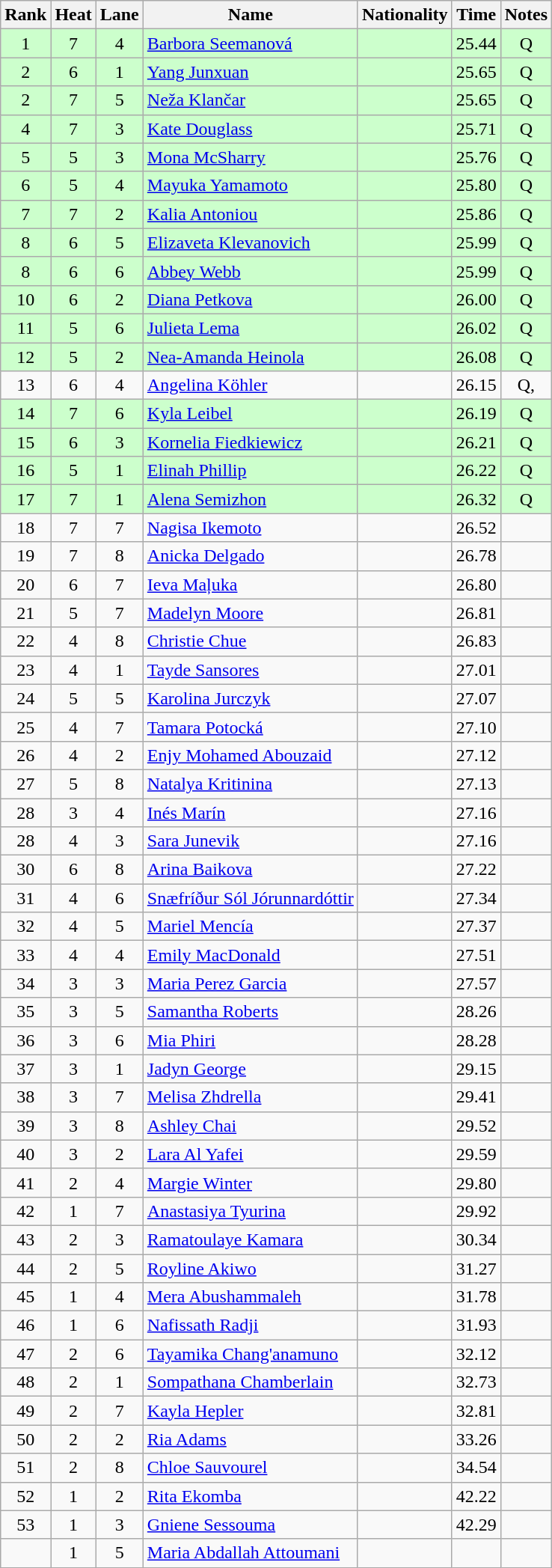<table class="wikitable sortable" style="text-align:center">
<tr>
<th>Rank</th>
<th>Heat</th>
<th>Lane</th>
<th>Name</th>
<th>Nationality</th>
<th>Time</th>
<th>Notes</th>
</tr>
<tr bgcolor=ccffcc>
<td>1</td>
<td>7</td>
<td>4</td>
<td align=left><a href='#'>Barbora Seemanová</a></td>
<td align=left></td>
<td>25.44</td>
<td>Q</td>
</tr>
<tr bgcolor=ccffcc>
<td>2</td>
<td>6</td>
<td>1</td>
<td align=left><a href='#'>Yang Junxuan</a></td>
<td align=left></td>
<td>25.65</td>
<td>Q</td>
</tr>
<tr bgcolor=ccffcc>
<td>2</td>
<td>7</td>
<td>5</td>
<td align=left><a href='#'>Neža Klančar</a></td>
<td align=left></td>
<td>25.65</td>
<td>Q</td>
</tr>
<tr bgcolor=ccffcc>
<td>4</td>
<td>7</td>
<td>3</td>
<td align=left><a href='#'>Kate Douglass</a></td>
<td align=left></td>
<td>25.71</td>
<td>Q</td>
</tr>
<tr bgcolor=ccffcc>
<td>5</td>
<td>5</td>
<td>3</td>
<td align=left><a href='#'>Mona McSharry</a></td>
<td align=left></td>
<td>25.76</td>
<td>Q</td>
</tr>
<tr bgcolor=ccffcc>
<td>6</td>
<td>5</td>
<td>4</td>
<td align=left><a href='#'>Mayuka Yamamoto</a></td>
<td align=left></td>
<td>25.80</td>
<td>Q</td>
</tr>
<tr bgcolor=ccffcc>
<td>7</td>
<td>7</td>
<td>2</td>
<td align=left><a href='#'>Kalia Antoniou</a></td>
<td align=left></td>
<td>25.86</td>
<td>Q</td>
</tr>
<tr bgcolor=ccffcc>
<td>8</td>
<td>6</td>
<td>5</td>
<td align=left><a href='#'>Elizaveta Klevanovich</a></td>
<td align=left></td>
<td>25.99</td>
<td>Q</td>
</tr>
<tr bgcolor=ccffcc>
<td>8</td>
<td>6</td>
<td>6</td>
<td align=left><a href='#'>Abbey Webb</a></td>
<td align=left></td>
<td>25.99</td>
<td>Q</td>
</tr>
<tr bgcolor=ccffcc>
<td>10</td>
<td>6</td>
<td>2</td>
<td align=left><a href='#'>Diana Petkova</a></td>
<td align=left></td>
<td>26.00</td>
<td>Q</td>
</tr>
<tr bgcolor=ccffcc>
<td>11</td>
<td>5</td>
<td>6</td>
<td align=left><a href='#'>Julieta Lema</a></td>
<td align=left></td>
<td>26.02</td>
<td>Q</td>
</tr>
<tr bgcolor=ccffcc>
<td>12</td>
<td>5</td>
<td>2</td>
<td align=left><a href='#'>Nea-Amanda Heinola</a></td>
<td align=left></td>
<td>26.08</td>
<td>Q</td>
</tr>
<tr>
<td>13</td>
<td>6</td>
<td>4</td>
<td align=left><a href='#'>Angelina Köhler</a></td>
<td align=left></td>
<td>26.15</td>
<td>Q, </td>
</tr>
<tr bgcolor=ccffcc>
<td>14</td>
<td>7</td>
<td>6</td>
<td align=left><a href='#'>Kyla Leibel</a></td>
<td align=left></td>
<td>26.19</td>
<td>Q</td>
</tr>
<tr bgcolor=ccffcc>
<td>15</td>
<td>6</td>
<td>3</td>
<td align=left><a href='#'>Kornelia Fiedkiewicz</a></td>
<td align=left></td>
<td>26.21</td>
<td>Q</td>
</tr>
<tr bgcolor=ccffcc>
<td>16</td>
<td>5</td>
<td>1</td>
<td align=left><a href='#'>Elinah Phillip</a></td>
<td align=left></td>
<td>26.22</td>
<td>Q</td>
</tr>
<tr bgcolor=ccffcc>
<td>17</td>
<td>7</td>
<td>1</td>
<td align=left><a href='#'>Alena Semizhon</a></td>
<td align=left></td>
<td>26.32</td>
<td>Q</td>
</tr>
<tr>
<td>18</td>
<td>7</td>
<td>7</td>
<td align=left><a href='#'>Nagisa Ikemoto</a></td>
<td align=left></td>
<td>26.52</td>
<td></td>
</tr>
<tr>
<td>19</td>
<td>7</td>
<td>8</td>
<td align=left><a href='#'>Anicka Delgado</a></td>
<td align=left></td>
<td>26.78</td>
<td></td>
</tr>
<tr>
<td>20</td>
<td>6</td>
<td>7</td>
<td align=left><a href='#'>Ieva Maļuka</a></td>
<td align=left></td>
<td>26.80</td>
<td></td>
</tr>
<tr>
<td>21</td>
<td>5</td>
<td>7</td>
<td align=left><a href='#'>Madelyn Moore</a></td>
<td align=left></td>
<td>26.81</td>
<td></td>
</tr>
<tr>
<td>22</td>
<td>4</td>
<td>8</td>
<td align=left><a href='#'>Christie Chue</a></td>
<td align=left></td>
<td>26.83</td>
<td></td>
</tr>
<tr>
<td>23</td>
<td>4</td>
<td>1</td>
<td align=left><a href='#'>Tayde Sansores</a></td>
<td align=left></td>
<td>27.01</td>
<td></td>
</tr>
<tr>
<td>24</td>
<td>5</td>
<td>5</td>
<td align=left><a href='#'>Karolina Jurczyk</a></td>
<td align=left></td>
<td>27.07</td>
<td></td>
</tr>
<tr>
<td>25</td>
<td>4</td>
<td>7</td>
<td align=left><a href='#'>Tamara Potocká</a></td>
<td align=left></td>
<td>27.10</td>
<td></td>
</tr>
<tr>
<td>26</td>
<td>4</td>
<td>2</td>
<td align=left><a href='#'>Enjy Mohamed Abouzaid</a></td>
<td align=left></td>
<td>27.12</td>
<td></td>
</tr>
<tr>
<td>27</td>
<td>5</td>
<td>8</td>
<td align=left><a href='#'>Natalya Kritinina</a></td>
<td align=left></td>
<td>27.13</td>
<td></td>
</tr>
<tr>
<td>28</td>
<td>3</td>
<td>4</td>
<td align=left><a href='#'>Inés Marín</a></td>
<td align=left></td>
<td>27.16</td>
<td></td>
</tr>
<tr>
<td>28</td>
<td>4</td>
<td>3</td>
<td align=left><a href='#'>Sara Junevik</a></td>
<td align=left></td>
<td>27.16</td>
<td></td>
</tr>
<tr>
<td>30</td>
<td>6</td>
<td>8</td>
<td align=left><a href='#'>Arina Baikova</a></td>
<td align=left></td>
<td>27.22</td>
<td></td>
</tr>
<tr>
<td>31</td>
<td>4</td>
<td>6</td>
<td align=left><a href='#'>Snæfríður Sól Jórunnardóttir</a></td>
<td align=left></td>
<td>27.34</td>
<td></td>
</tr>
<tr>
<td>32</td>
<td>4</td>
<td>5</td>
<td align=left><a href='#'>Mariel Mencía</a></td>
<td align=left></td>
<td>27.37</td>
<td></td>
</tr>
<tr>
<td>33</td>
<td>4</td>
<td>4</td>
<td align=left><a href='#'>Emily MacDonald</a></td>
<td align=left></td>
<td>27.51</td>
<td></td>
</tr>
<tr>
<td>34</td>
<td>3</td>
<td>3</td>
<td align=left><a href='#'>Maria Perez Garcia</a></td>
<td align=left></td>
<td>27.57</td>
<td></td>
</tr>
<tr>
<td>35</td>
<td>3</td>
<td>5</td>
<td align=left><a href='#'>Samantha Roberts</a></td>
<td align=left></td>
<td>28.26</td>
<td></td>
</tr>
<tr>
<td>36</td>
<td>3</td>
<td>6</td>
<td align=left><a href='#'>Mia Phiri</a></td>
<td align=left></td>
<td>28.28</td>
<td></td>
</tr>
<tr>
<td>37</td>
<td>3</td>
<td>1</td>
<td align=left><a href='#'>Jadyn George</a></td>
<td align=left></td>
<td>29.15</td>
<td></td>
</tr>
<tr>
<td>38</td>
<td>3</td>
<td>7</td>
<td align=left><a href='#'>Melisa Zhdrella</a></td>
<td align=left></td>
<td>29.41</td>
<td></td>
</tr>
<tr>
<td>39</td>
<td>3</td>
<td>8</td>
<td align=left><a href='#'>Ashley Chai</a></td>
<td align=left></td>
<td>29.52</td>
<td></td>
</tr>
<tr>
<td>40</td>
<td>3</td>
<td>2</td>
<td align=left><a href='#'>Lara Al Yafei</a></td>
<td align=left></td>
<td>29.59</td>
<td></td>
</tr>
<tr>
<td>41</td>
<td>2</td>
<td>4</td>
<td align=left><a href='#'>Margie Winter</a></td>
<td align=left></td>
<td>29.80</td>
<td></td>
</tr>
<tr>
<td>42</td>
<td>1</td>
<td>7</td>
<td align=left><a href='#'>Anastasiya Tyurina</a></td>
<td align=left></td>
<td>29.92</td>
<td></td>
</tr>
<tr>
<td>43</td>
<td>2</td>
<td>3</td>
<td align=left><a href='#'>Ramatoulaye Kamara</a></td>
<td align=left></td>
<td>30.34</td>
<td></td>
</tr>
<tr>
<td>44</td>
<td>2</td>
<td>5</td>
<td align=left><a href='#'>Royline Akiwo</a></td>
<td align=left></td>
<td>31.27</td>
<td></td>
</tr>
<tr>
<td>45</td>
<td>1</td>
<td>4</td>
<td align=left><a href='#'>Mera Abushammaleh</a></td>
<td align=left></td>
<td>31.78</td>
<td></td>
</tr>
<tr>
<td>46</td>
<td>1</td>
<td>6</td>
<td align=left><a href='#'>Nafissath Radji</a></td>
<td align=left></td>
<td>31.93</td>
<td></td>
</tr>
<tr>
<td>47</td>
<td>2</td>
<td>6</td>
<td align=left><a href='#'>Tayamika Chang'anamuno</a></td>
<td align=left></td>
<td>32.12</td>
<td></td>
</tr>
<tr>
<td>48</td>
<td>2</td>
<td>1</td>
<td align=left><a href='#'>Sompathana Chamberlain</a></td>
<td align=left></td>
<td>32.73</td>
<td></td>
</tr>
<tr>
<td>49</td>
<td>2</td>
<td>7</td>
<td align=left><a href='#'>Kayla Hepler</a></td>
<td align=left></td>
<td>32.81</td>
<td></td>
</tr>
<tr>
<td>50</td>
<td>2</td>
<td>2</td>
<td align=left><a href='#'>Ria Adams</a></td>
<td align=left></td>
<td>33.26</td>
<td></td>
</tr>
<tr>
<td>51</td>
<td>2</td>
<td>8</td>
<td align=left><a href='#'>Chloe Sauvourel</a></td>
<td align=left></td>
<td>34.54</td>
<td></td>
</tr>
<tr>
<td>52</td>
<td>1</td>
<td>2</td>
<td align=left><a href='#'>Rita Ekomba</a></td>
<td align=left></td>
<td>42.22</td>
<td></td>
</tr>
<tr>
<td>53</td>
<td>1</td>
<td>3</td>
<td align=left><a href='#'>Gniene Sessouma</a></td>
<td align=left></td>
<td>42.29</td>
<td></td>
</tr>
<tr>
<td></td>
<td>1</td>
<td>5</td>
<td align=left><a href='#'>Maria Abdallah Attoumani</a></td>
<td align=left></td>
<td></td>
<td></td>
</tr>
</table>
